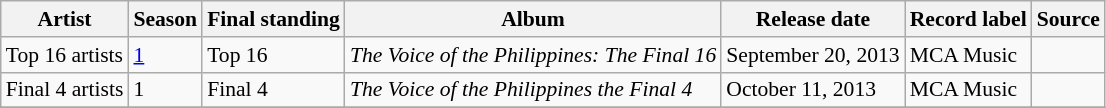<table class="wikitable" style="text-align:left; line-height:17px; width:auto; font-size:90%;">
<tr>
<th>Artist</th>
<th>Season</th>
<th>Final standing</th>
<th>Album</th>
<th>Release date</th>
<th>Record label</th>
<th>Source</th>
</tr>
<tr>
<td>Top 16 artists</td>
<td><a href='#'>1</a></td>
<td>Top 16</td>
<td><em>The Voice of the Philippines: The Final 16</em></td>
<td>September 20, 2013</td>
<td>MCA Music</td>
<td align="center"></td>
</tr>
<tr>
<td>Final 4 artists</td>
<td>1</td>
<td>Final 4</td>
<td><em>The Voice of the Philippines the Final 4</em></td>
<td>October 11, 2013</td>
<td>MCA Music</td>
<td align="center"></td>
</tr>
<tr>
</tr>
</table>
